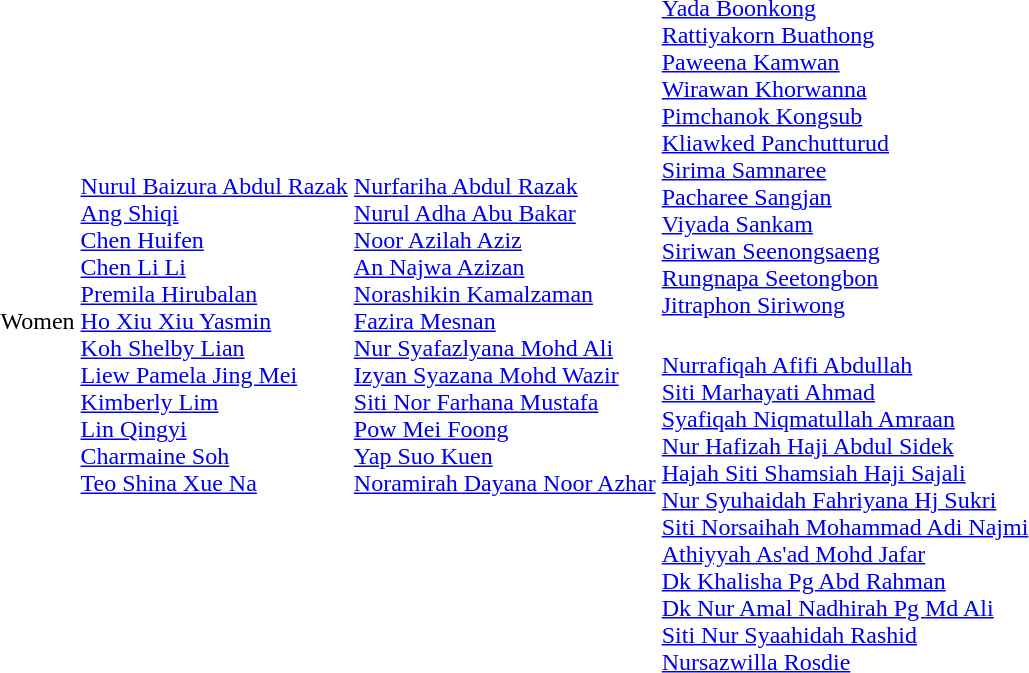<table>
<tr>
<td rowspan=2>Women</td>
<td rowspan=2><span><br><a href='#'>Nurul Baizura Abdul Razak</a><br><a href='#'>Ang Shiqi</a><br><a href='#'>Chen Huifen</a><br><a href='#'>Chen Li Li</a><br><a href='#'>Premila Hirubalan</a><br><a href='#'>Ho Xiu Xiu Yasmin</a><br><a href='#'>Koh Shelby Lian</a><br><a href='#'>Liew Pamela Jing Mei</a><br><a href='#'>Kimberly Lim</a><br><a href='#'>Lin Qingyi</a><br><a href='#'>Charmaine Soh</a><br><a href='#'>Teo Shina Xue Na</a></span></td>
<td rowspan=2><span><br><a href='#'>Nurfariha Abdul Razak</a><br><a href='#'>Nurul Adha Abu Bakar</a><br><a href='#'>Noor Azilah Aziz</a><br><a href='#'>An Najwa Azizan</a><br><a href='#'>Norashikin Kamalzaman</a><br><a href='#'>Fazira Mesnan</a><br><a href='#'>Nur Syafazlyana Mohd Ali</a><br><a href='#'>Izyan Syazana Mohd Wazir</a><br><a href='#'>Siti Nor Farhana Mustafa</a><br><a href='#'>Pow Mei Foong</a><br><a href='#'>Yap Suo Kuen</a><br><a href='#'>Noramirah Dayana Noor Azhar</a></span></td>
<td><span><br><a href='#'>Yada Boonkong</a><br><a href='#'>Rattiyakorn Buathong</a><br><a href='#'>Paweena Kamwan</a><br><a href='#'>Wirawan Khorwanna</a><br><a href='#'>Pimchanok Kongsub</a><br><a href='#'>Kliawked Panchutturud</a><br><a href='#'>Sirima Samnaree</a><br><a href='#'>Pacharee Sangjan</a><br><a href='#'>Viyada Sankam</a><br><a href='#'>Siriwan Seenongsaeng</a><br><a href='#'>Rungnapa Seetongbon</a><br><a href='#'>Jitraphon Siriwong</a></span></td>
</tr>
<tr>
<td><span><br><a href='#'>Nurrafiqah Afifi Abdullah</a><br><a href='#'>Siti Marhayati Ahmad</a><br><a href='#'>Syafiqah Niqmatullah Amraan</a><br><a href='#'>Nur Hafizah Haji Abdul Sidek</a><br><a href='#'>Hajah Siti Shamsiah Haji Sajali</a><br><a href='#'>Nur Syuhaidah Fahriyana Hj Sukri</a><br><a href='#'>Siti Norsaihah Mohammad Adi Najmi</a><br><a href='#'>Athiyyah As'ad Mohd Jafar</a><br><a href='#'>Dk Khalisha Pg Abd Rahman</a><br><a href='#'>Dk Nur Amal Nadhirah Pg Md Ali</a><br><a href='#'>Siti Nur Syaahidah Rashid</a><br><a href='#'>Nursazwilla Rosdie</a></span></td>
</tr>
</table>
